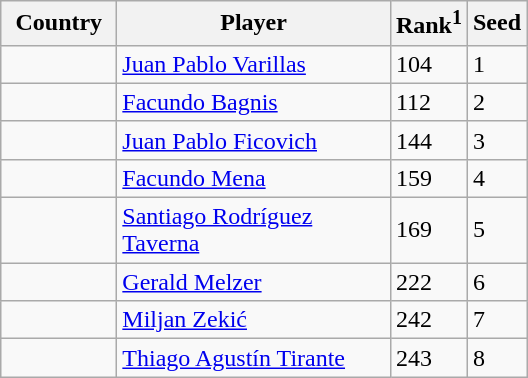<table class="sortable wikitable">
<tr>
<th width="70">Country</th>
<th width="175">Player</th>
<th>Rank<sup>1</sup></th>
<th>Seed</th>
</tr>
<tr>
<td></td>
<td><a href='#'>Juan Pablo Varillas</a></td>
<td>104</td>
<td>1</td>
</tr>
<tr>
<td></td>
<td><a href='#'>Facundo Bagnis</a></td>
<td>112</td>
<td>2</td>
</tr>
<tr>
<td></td>
<td><a href='#'>Juan Pablo Ficovich</a></td>
<td>144</td>
<td>3</td>
</tr>
<tr>
<td></td>
<td><a href='#'>Facundo Mena</a></td>
<td>159</td>
<td>4</td>
</tr>
<tr>
<td></td>
<td><a href='#'>Santiago Rodríguez Taverna</a></td>
<td>169</td>
<td>5</td>
</tr>
<tr>
<td></td>
<td><a href='#'>Gerald Melzer</a></td>
<td>222</td>
<td>6</td>
</tr>
<tr>
<td></td>
<td><a href='#'>Miljan Zekić</a></td>
<td>242</td>
<td>7</td>
</tr>
<tr>
<td></td>
<td><a href='#'>Thiago Agustín Tirante</a></td>
<td>243</td>
<td>8</td>
</tr>
</table>
